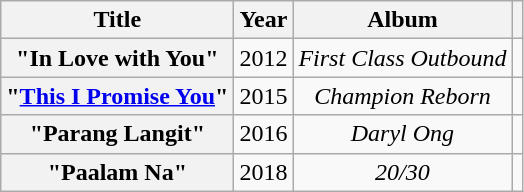<table class="wikitable plainrowheaders" style="text-align:center;">
<tr>
<th scope="col">Title</th>
<th scope="col">Year</th>
<th scope="col">Album</th>
<th scope="col"></th>
</tr>
<tr>
<th scope="row">"In Love with You"<br></th>
<td>2012</td>
<td><em>First Class Outbound</em></td>
<td></td>
</tr>
<tr>
<th scope="row">"<a href='#'>This I Promise You</a>"<br></th>
<td>2015</td>
<td><em>Champion Reborn</em></td>
<td></td>
</tr>
<tr>
<th scope="row">"Parang Langit"<br></th>
<td>2016</td>
<td><em>Daryl Ong</em></td>
<td></td>
</tr>
<tr>
<th scope="row">"Paalam Na"<br></th>
<td>2018</td>
<td><em>20/30</em></td>
<td></td>
</tr>
</table>
